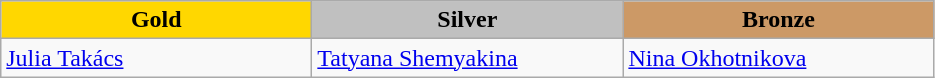<table class="wikitable" style="text-align:left">
<tr align="center">
<td width=200 bgcolor=gold><strong>Gold</strong></td>
<td width=200 bgcolor=silver><strong>Silver</strong></td>
<td width=200 bgcolor=CC9966><strong>Bronze</strong></td>
</tr>
<tr>
<td><a href='#'>Julia Takács</a><br><em></em></td>
<td><a href='#'>Tatyana Shemyakina</a><br><em></em></td>
<td><a href='#'>Nina Okhotnikova</a><br><em></em></td>
</tr>
</table>
